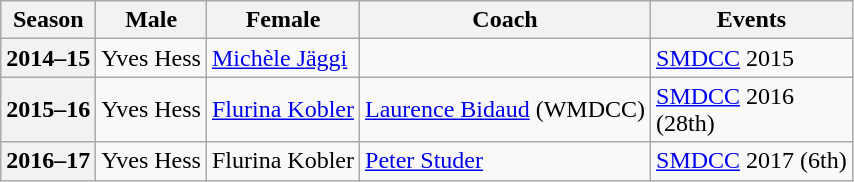<table class="wikitable">
<tr>
<th scope="col">Season</th>
<th scope="col">Male</th>
<th scope="col">Female</th>
<th scope="col">Coach</th>
<th scope="col">Events</th>
</tr>
<tr>
<th scope="row">2014–15</th>
<td>Yves Hess</td>
<td><a href='#'>Michèle Jäggi</a></td>
<td></td>
<td><a href='#'>SMDCC</a> 2015 </td>
</tr>
<tr>
<th scope="row">2015–16</th>
<td>Yves Hess</td>
<td><a href='#'>Flurina Kobler</a></td>
<td><a href='#'>Laurence Bidaud</a> (WMDCC)</td>
<td><a href='#'>SMDCC</a> 2016 <br> (28th)</td>
</tr>
<tr>
<th scope="row">2016–17</th>
<td>Yves Hess</td>
<td>Flurina Kobler</td>
<td><a href='#'>Peter Studer</a></td>
<td><a href='#'>SMDCC</a> 2017 (6th)</td>
</tr>
</table>
